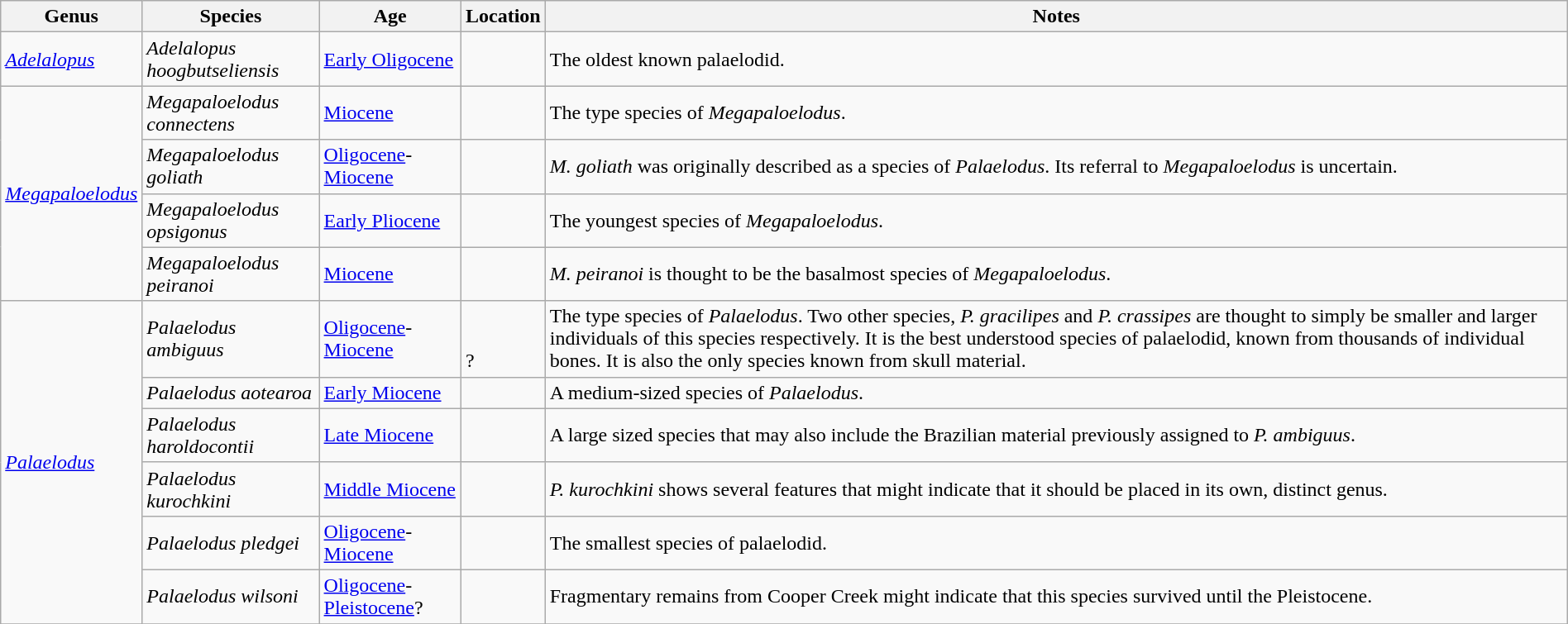<table class="wikitable" align="center" width="100%">
<tr>
<th>Genus</th>
<th>Species</th>
<th>Age</th>
<th>Location</th>
<th>Notes</th>
</tr>
<tr>
<td><em><a href='#'>Adelalopus</a></em></td>
<td><em>Adelalopus hoogbutseliensis</em></td>
<td><a href='#'>Early Oligocene</a></td>
<td></td>
<td>The oldest known palaelodid.</td>
</tr>
<tr>
<td rowspan=4><em><a href='#'>Megapaloelodus</a></em></td>
<td><em>Megapaloelodus connectens</em></td>
<td><a href='#'>Miocene</a></td>
<td></td>
<td>The type species of <em>Megapaloelodus</em>.</td>
</tr>
<tr>
<td><em>Megapaloelodus goliath</em></td>
<td><a href='#'>Oligocene</a>-<a href='#'>Miocene</a></td>
<td><br></td>
<td><em>M. goliath</em> was originally described as a species of <em>Palaelodus</em>. Its referral to <em>Megapaloelodus</em> is uncertain.</td>
</tr>
<tr>
<td><em>Megapaloelodus opsigonus</em></td>
<td><a href='#'>Early Pliocene</a></td>
<td><br></td>
<td>The youngest species of <em>Megapaloelodus</em>.</td>
</tr>
<tr>
<td><em>Megapaloelodus peiranoi</em></td>
<td><a href='#'>Miocene</a></td>
<td></td>
<td><em>M. peiranoi</em> is thought to be the basalmost species of <em>Megapaloelodus</em>.</td>
</tr>
<tr>
<td rowspan=6><em><a href='#'>Palaelodus</a></em></td>
<td><em>Palaelodus ambiguus</em></td>
<td><a href='#'>Oligocene</a>-<a href='#'>Miocene</a></td>
<td><br><br>?</td>
<td>The type species of <em>Palaelodus</em>. Two other species, <em>P. gracilipes</em> and <em>P. crassipes</em> are thought to simply be smaller and larger individuals of this species respectively. It is the best understood species of palaelodid, known from thousands of individual bones. It is also the only species known from skull material.</td>
</tr>
<tr>
<td><em>Palaelodus aotearoa</em></td>
<td><a href='#'>Early Miocene</a></td>
<td></td>
<td>A medium-sized species of <em>Palaelodus</em>.</td>
</tr>
<tr>
<td><em>Palaelodus haroldocontii</em></td>
<td><a href='#'>Late Miocene</a></td>
<td></td>
<td>A large sized species that may also include the Brazilian material previously assigned to <em>P. ambiguus</em>.</td>
</tr>
<tr>
<td><em>Palaelodus kurochkini</em></td>
<td><a href='#'>Middle Miocene</a></td>
<td></td>
<td><em>P. kurochkini</em> shows several features that might indicate that it should be placed in its own, distinct genus.</td>
</tr>
<tr>
<td><em>Palaelodus pledgei</em></td>
<td><a href='#'>Oligocene</a>-<a href='#'>Miocene</a></td>
<td></td>
<td>The smallest species of palaelodid.</td>
</tr>
<tr>
<td><em>Palaelodus wilsoni</em></td>
<td><a href='#'>Oligocene</a>-<a href='#'>Pleistocene</a>?</td>
<td></td>
<td>Fragmentary remains from Cooper Creek might indicate that this species survived until the Pleistocene.</td>
</tr>
<tr>
</tr>
</table>
